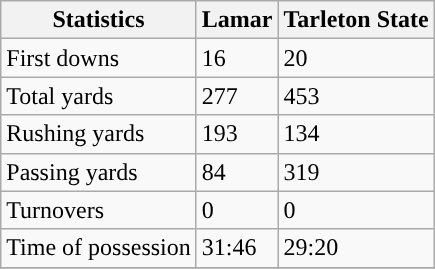<table class="wikitable" style="float: left;">
<tr>
<th>Statistics</th>
<th><strong>Lamar</strong></th>
<th><strong>Tarleton State</strong></th>
</tr>
<tr>
<td>First downs</td>
<td>16</td>
<td>20</td>
</tr>
<tr>
<td>Total yards</td>
<td>277</td>
<td>453</td>
</tr>
<tr>
<td>Rushing yards</td>
<td>193</td>
<td>134</td>
</tr>
<tr>
<td>Passing yards</td>
<td>84</td>
<td>319</td>
</tr>
<tr>
<td>Turnovers</td>
<td>0</td>
<td>0</td>
</tr>
<tr>
<td>Time of possession</td>
<td>31:46</td>
<td>29:20</td>
</tr>
<tr>
</tr>
</table>
